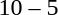<table style="text-align:center">
<tr>
<th width=200></th>
<th width=100></th>
<th width=200></th>
</tr>
<tr>
<td align=right><strong></strong></td>
<td>10 – 5</td>
<td align=left></td>
</tr>
</table>
